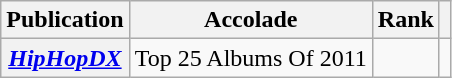<table class="wikitable sortable plainrowheaders">
<tr>
<th scope="col">Publication</th>
<th scope="col">Accolade</th>
<th scope="col">Rank</th>
<th scope="col" class="unsortable"></th>
</tr>
<tr>
<th scope="row"><em><a href='#'>HipHopDX</a></em></th>
<td>Top 25 Albums Of 2011</td>
<td></td>
<td></td>
</tr>
</table>
